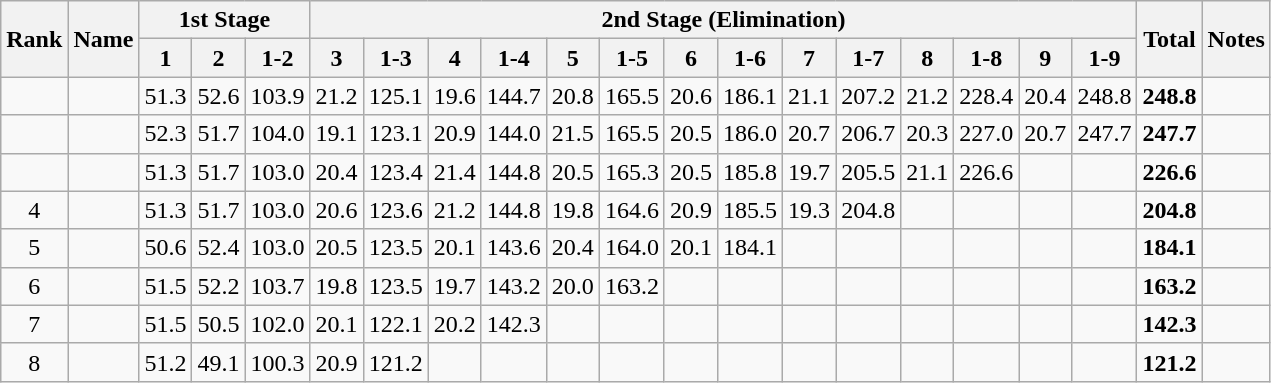<table class="wikitable sortable" style="text-align:center;">
<tr>
<th rowspan=2>Rank</th>
<th rowspan=2>Name</th>
<th colspan=3>1st Stage</th>
<th colspan=14>2nd Stage (Elimination)</th>
<th rowspan=2>Total</th>
<th rowspan=2>Notes</th>
</tr>
<tr>
<th>1</th>
<th>2</th>
<th>1-2</th>
<th>3</th>
<th>1-3</th>
<th>4</th>
<th>1-4</th>
<th>5</th>
<th>1-5</th>
<th>6</th>
<th>1-6</th>
<th>7</th>
<th>1-7</th>
<th>8</th>
<th>1-8</th>
<th>9</th>
<th>1-9</th>
</tr>
<tr>
<td></td>
<td align=left></td>
<td>51.3</td>
<td>52.6</td>
<td>103.9</td>
<td>21.2</td>
<td>125.1</td>
<td>19.6</td>
<td>144.7</td>
<td>20.8</td>
<td>165.5</td>
<td>20.6</td>
<td>186.1</td>
<td>21.1</td>
<td>207.2</td>
<td>21.2</td>
<td>228.4</td>
<td>20.4</td>
<td>248.8</td>
<td><strong>248.8</strong></td>
<td></td>
</tr>
<tr>
<td></td>
<td align=left></td>
<td>52.3</td>
<td>51.7</td>
<td>104.0</td>
<td>19.1</td>
<td>123.1</td>
<td>20.9</td>
<td>144.0</td>
<td>21.5</td>
<td>165.5</td>
<td>20.5</td>
<td>186.0</td>
<td>20.7</td>
<td>206.7</td>
<td>20.3</td>
<td>227.0</td>
<td>20.7</td>
<td>247.7</td>
<td><strong>247.7</strong></td>
<td></td>
</tr>
<tr>
<td></td>
<td align=left></td>
<td>51.3</td>
<td>51.7</td>
<td>103.0</td>
<td>20.4</td>
<td>123.4</td>
<td>21.4</td>
<td>144.8</td>
<td>20.5</td>
<td>165.3</td>
<td>20.5</td>
<td>185.8</td>
<td>19.7</td>
<td>205.5</td>
<td>21.1</td>
<td>226.6</td>
<td></td>
<td></td>
<td><strong>226.6</strong></td>
<td></td>
</tr>
<tr>
<td>4</td>
<td align=left></td>
<td>51.3</td>
<td>51.7</td>
<td>103.0</td>
<td>20.6</td>
<td>123.6</td>
<td>21.2</td>
<td>144.8</td>
<td>19.8</td>
<td>164.6</td>
<td>20.9</td>
<td>185.5</td>
<td>19.3</td>
<td>204.8</td>
<td></td>
<td></td>
<td></td>
<td></td>
<td><strong>204.8</strong></td>
<td></td>
</tr>
<tr>
<td>5</td>
<td align=left></td>
<td>50.6</td>
<td>52.4</td>
<td>103.0</td>
<td>20.5</td>
<td>123.5</td>
<td>20.1</td>
<td>143.6</td>
<td>20.4</td>
<td>164.0</td>
<td>20.1</td>
<td>184.1</td>
<td></td>
<td></td>
<td></td>
<td></td>
<td></td>
<td></td>
<td><strong>184.1</strong></td>
<td></td>
</tr>
<tr>
<td>6</td>
<td align=left></td>
<td>51.5</td>
<td>52.2</td>
<td>103.7</td>
<td>19.8</td>
<td>123.5</td>
<td>19.7</td>
<td>143.2</td>
<td>20.0</td>
<td>163.2</td>
<td></td>
<td></td>
<td></td>
<td></td>
<td></td>
<td></td>
<td></td>
<td></td>
<td><strong>163.2</strong></td>
<td></td>
</tr>
<tr>
<td>7</td>
<td align=left></td>
<td>51.5</td>
<td>50.5</td>
<td>102.0</td>
<td>20.1</td>
<td>122.1</td>
<td>20.2</td>
<td>142.3</td>
<td></td>
<td></td>
<td></td>
<td></td>
<td></td>
<td></td>
<td></td>
<td></td>
<td></td>
<td></td>
<td><strong>142.3</strong></td>
<td></td>
</tr>
<tr>
<td>8</td>
<td align=left></td>
<td>51.2</td>
<td>49.1</td>
<td>100.3</td>
<td>20.9</td>
<td>121.2</td>
<td></td>
<td></td>
<td></td>
<td></td>
<td></td>
<td></td>
<td></td>
<td></td>
<td></td>
<td></td>
<td></td>
<td></td>
<td><strong>121.2</strong></td>
<td></td>
</tr>
</table>
